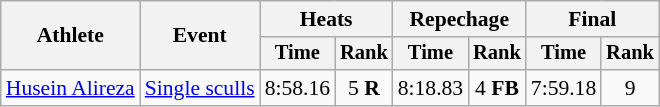<table class=wikitable style=font-size:90%;text-align:center>
<tr>
<th rowspan=2>Athlete</th>
<th rowspan=2>Event</th>
<th colspan=2>Heats</th>
<th colspan=2>Repechage</th>
<th colspan=2>Final</th>
</tr>
<tr style="font-size:95%">
<th>Time</th>
<th>Rank</th>
<th>Time</th>
<th>Rank</th>
<th>Time</th>
<th>Rank</th>
</tr>
<tr>
<td align=left><a href='#'>Husein Alireza</a></td>
<td align=left><a href='#'>Single sculls</a></td>
<td>8:58.16</td>
<td>5 <strong>R</strong></td>
<td>8:18.83</td>
<td>4 <strong>FB</strong></td>
<td>7:59.18</td>
<td>9</td>
</tr>
</table>
